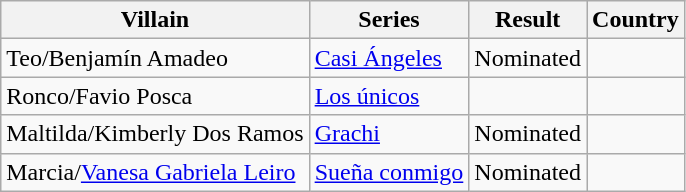<table class="wikitable">
<tr>
<th>Villain</th>
<th>Series</th>
<th>Result</th>
<th>Country</th>
</tr>
<tr>
<td>Teo/Benjamín Amadeo</td>
<td><a href='#'>Casi Ángeles</a></td>
<td>Nominated</td>
<td></td>
</tr>
<tr>
<td>Ronco/Favio Posca</td>
<td><a href='#'>Los únicos</a></td>
<td></td>
<td></td>
</tr>
<tr>
<td>Maltilda/Kimberly Dos Ramos</td>
<td><a href='#'>Grachi</a></td>
<td>Nominated</td>
<td></td>
</tr>
<tr>
<td>Marcia/<a href='#'>Vanesa Gabriela Leiro</a></td>
<td><a href='#'>Sueña conmigo</a></td>
<td>Nominated</td>
<td></td>
</tr>
</table>
